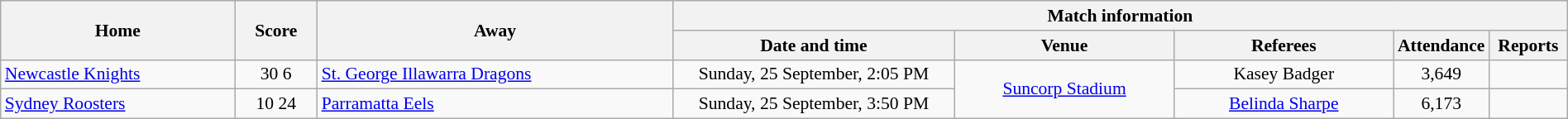<table class="wikitable" width="100%" style="border-collapse:collapse; font-size:90%; text-align:center;">
<tr>
<th rowspan="2">Home</th>
<th rowspan="2" text-align:center;>Score</th>
<th rowspan="2">Away</th>
<th colspan="6">Match information</th>
</tr>
<tr>
<th width="18%">Date and time</th>
<th width="14%">Venue</th>
<th width="14%">Referees</th>
<th width="5%">Attendance</th>
<th width="5%">Reports</th>
</tr>
<tr>
<td align="left"> <a href='#'>Newcastle Knights</a></td>
<td>30  6</td>
<td align="left"> <a href='#'>St. George Illawarra Dragons</a></td>
<td>Sunday, 25 September, 2:05 PM</td>
<td rowspan="2"><a href='#'>Suncorp Stadium</a></td>
<td>Kasey Badger</td>
<td>3,649</td>
<td></td>
</tr>
<tr>
<td align="left"> <a href='#'>Sydney Roosters</a></td>
<td>10  24</td>
<td align="left"> <a href='#'>Parramatta Eels</a></td>
<td>Sunday, 25 September, 3:50 PM</td>
<td><a href='#'>Belinda Sharpe</a></td>
<td>6,173</td>
<td></td>
</tr>
</table>
